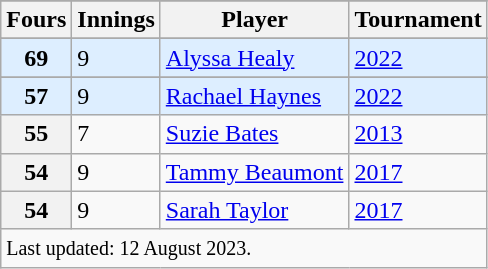<table class="wikitable defaultleft col2center">
<tr>
</tr>
<tr>
<th>Fours</th>
<th>Innings</th>
<th>Player</th>
<th>Tournament</th>
</tr>
<tr>
</tr>
<tr style="background-color:#def;">
<th style="background-color:#def;">69</th>
<td>9</td>
<td> <a href='#'>Alyssa Healy</a></td>
<td><a href='#'>2022</a></td>
</tr>
<tr>
</tr>
<tr style="background-color:#def;">
<th style="background-color:#def;">57</th>
<td>9</td>
<td> <a href='#'>Rachael Haynes</a></td>
<td><a href='#'>2022</a></td>
</tr>
<tr>
<th>55</th>
<td>7</td>
<td> <a href='#'>Suzie Bates</a></td>
<td><a href='#'>2013</a></td>
</tr>
<tr>
<th>54</th>
<td>9</td>
<td> <a href='#'>Tammy Beaumont</a></td>
<td><a href='#'>2017</a></td>
</tr>
<tr>
<th>54</th>
<td>9</td>
<td> <a href='#'>Sarah Taylor</a></td>
<td><a href='#'>2017</a></td>
</tr>
<tr>
<td colspan=4><small>Last updated: 12 August 2023.</small></td>
</tr>
</table>
